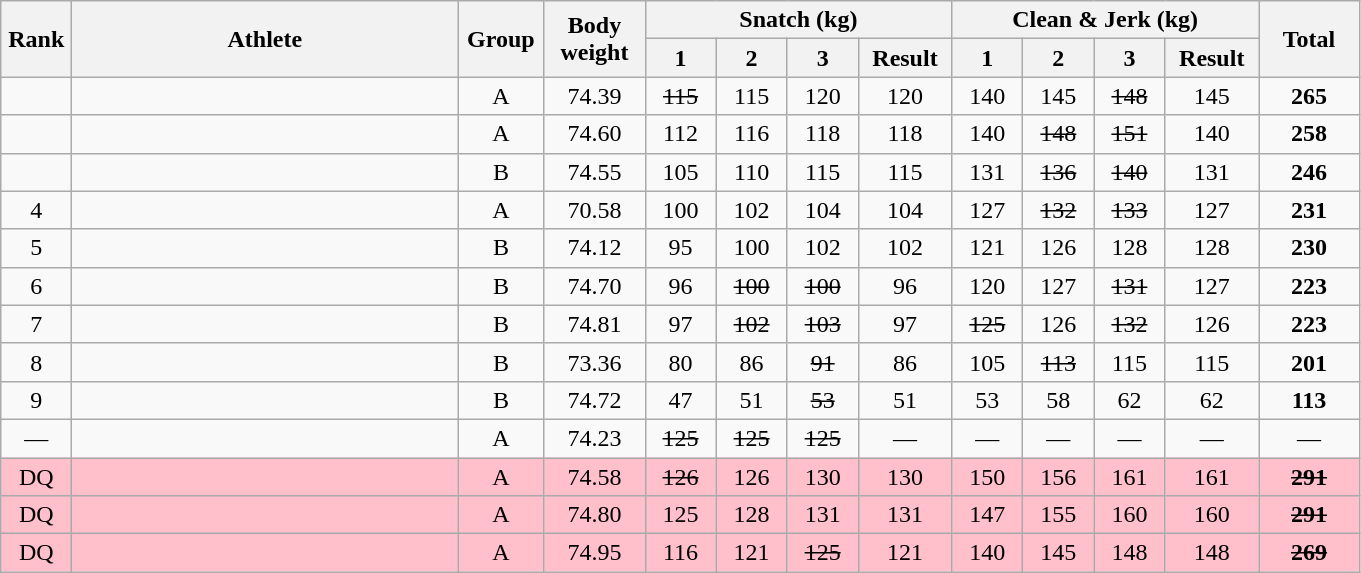<table class = "wikitable" style="text-align:center;">
<tr>
<th rowspan=2 width=40>Rank</th>
<th rowspan=2 width=250>Athlete</th>
<th rowspan=2 width=50>Group</th>
<th rowspan=2 width=60>Body weight</th>
<th colspan=4>Snatch (kg)</th>
<th colspan=4>Clean & Jerk (kg)</th>
<th rowspan=2 width=60>Total</th>
</tr>
<tr>
<th width=40>1</th>
<th width=40>2</th>
<th width=40>3</th>
<th width=55>Result</th>
<th width=40>1</th>
<th width=40>2</th>
<th width=40>3</th>
<th width=55>Result</th>
</tr>
<tr>
<td></td>
<td align=left></td>
<td>A</td>
<td>74.39</td>
<td><s>115</s></td>
<td>115</td>
<td>120</td>
<td>120</td>
<td>140</td>
<td>145</td>
<td><s>148</s></td>
<td>145</td>
<td><strong>265</strong></td>
</tr>
<tr>
<td></td>
<td align=left></td>
<td>A</td>
<td>74.60</td>
<td>112</td>
<td>116</td>
<td>118</td>
<td>118</td>
<td>140</td>
<td><s>148</s></td>
<td><s>151</s></td>
<td>140</td>
<td><strong>258</strong></td>
</tr>
<tr>
<td></td>
<td align=left></td>
<td>B</td>
<td>74.55</td>
<td>105</td>
<td>110</td>
<td>115</td>
<td>115</td>
<td>131</td>
<td><s>136</s></td>
<td><s>140</s></td>
<td>131</td>
<td><strong>246</strong></td>
</tr>
<tr>
<td>4</td>
<td align=left></td>
<td>A</td>
<td>70.58</td>
<td>100</td>
<td>102</td>
<td>104</td>
<td>104</td>
<td>127</td>
<td><s>132</s></td>
<td><s>133</s></td>
<td>127</td>
<td><strong>231</strong></td>
</tr>
<tr>
<td>5</td>
<td align=left></td>
<td>B</td>
<td>74.12</td>
<td>95</td>
<td>100</td>
<td>102</td>
<td>102</td>
<td>121</td>
<td>126</td>
<td>128</td>
<td>128</td>
<td><strong>230</strong></td>
</tr>
<tr>
<td>6</td>
<td align=left></td>
<td>B</td>
<td>74.70</td>
<td>96</td>
<td><s>100</s></td>
<td><s>100</s></td>
<td>96</td>
<td>120</td>
<td>127</td>
<td><s>131</s></td>
<td>127</td>
<td><strong>223</strong></td>
</tr>
<tr>
<td>7</td>
<td align=left></td>
<td>B</td>
<td>74.81</td>
<td>97</td>
<td><s>102</s></td>
<td><s>103</s></td>
<td>97</td>
<td><s>125</s></td>
<td>126</td>
<td><s>132</s></td>
<td>126</td>
<td><strong>223</strong></td>
</tr>
<tr>
<td>8</td>
<td align=left></td>
<td>B</td>
<td>73.36</td>
<td>80</td>
<td>86</td>
<td><s>91</s></td>
<td>86</td>
<td>105</td>
<td><s>113</s></td>
<td>115</td>
<td>115</td>
<td><strong>201</strong></td>
</tr>
<tr>
<td>9</td>
<td align=left></td>
<td>B</td>
<td>74.72</td>
<td>47</td>
<td>51</td>
<td><s>53</s></td>
<td>51</td>
<td>53</td>
<td>58</td>
<td>62</td>
<td>62</td>
<td><strong>113</strong></td>
</tr>
<tr>
<td>—</td>
<td align=left></td>
<td>A</td>
<td>74.23</td>
<td><s>125</s></td>
<td><s>125</s></td>
<td><s>125</s></td>
<td>—</td>
<td>—</td>
<td>—</td>
<td>—</td>
<td>—</td>
<td>—</td>
</tr>
<tr bgcolor=pink>
<td>DQ</td>
<td align=left></td>
<td>A</td>
<td>74.58</td>
<td><s>126</s></td>
<td>126</td>
<td>130</td>
<td>130</td>
<td>150</td>
<td>156</td>
<td>161</td>
<td>161</td>
<td><s><strong>291</strong></s></td>
</tr>
<tr bgcolor=pink>
<td>DQ</td>
<td align=left></td>
<td>A</td>
<td>74.80</td>
<td>125</td>
<td>128</td>
<td>131</td>
<td>131</td>
<td>147</td>
<td>155</td>
<td>160</td>
<td>160</td>
<td><s><strong>291</strong></s></td>
</tr>
<tr bgcolor=pink>
<td>DQ</td>
<td align=left></td>
<td>A</td>
<td>74.95</td>
<td>116</td>
<td>121</td>
<td><s>125</s></td>
<td>121</td>
<td>140</td>
<td>145</td>
<td>148</td>
<td>148</td>
<td><s><strong>269</strong></s></td>
</tr>
</table>
